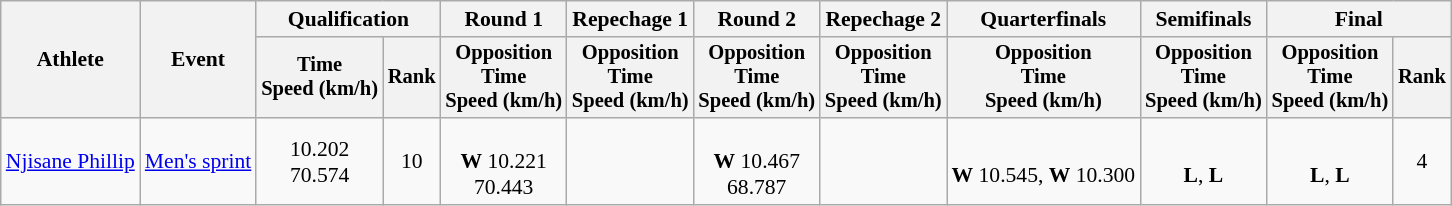<table class="wikitable" style="font-size:90%">
<tr>
<th rowspan="2">Athlete</th>
<th rowspan="2">Event</th>
<th colspan=2>Qualification</th>
<th>Round 1</th>
<th>Repechage 1</th>
<th>Round 2</th>
<th>Repechage 2</th>
<th>Quarterfinals</th>
<th>Semifinals</th>
<th colspan=2>Final</th>
</tr>
<tr style="font-size:95%">
<th>Time<br>Speed (km/h)</th>
<th>Rank</th>
<th>Opposition<br>Time<br>Speed (km/h)</th>
<th>Opposition<br>Time<br>Speed (km/h)</th>
<th>Opposition<br>Time<br>Speed (km/h)</th>
<th>Opposition<br>Time<br>Speed (km/h)</th>
<th>Opposition<br>Time<br>Speed (km/h)</th>
<th>Opposition<br>Time<br>Speed (km/h)</th>
<th>Opposition<br>Time<br>Speed (km/h)</th>
<th>Rank</th>
</tr>
<tr align=center>
<td align=left><a href='#'>Njisane Phillip</a></td>
<td align=left><a href='#'>Men's sprint</a></td>
<td>10.202<br>70.574</td>
<td>10</td>
<td><br><strong>W</strong> 10.221 <br> 70.443</td>
<td></td>
<td><br><strong>W</strong> 10.467 <br> 68.787</td>
<td></td>
<td><br><strong>W</strong> 10.545, <strong>W</strong> 10.300</td>
<td><br><strong>L</strong>, <strong>L</strong></td>
<td><br> <strong>L</strong>, <strong>L</strong></td>
<td>4</td>
</tr>
</table>
